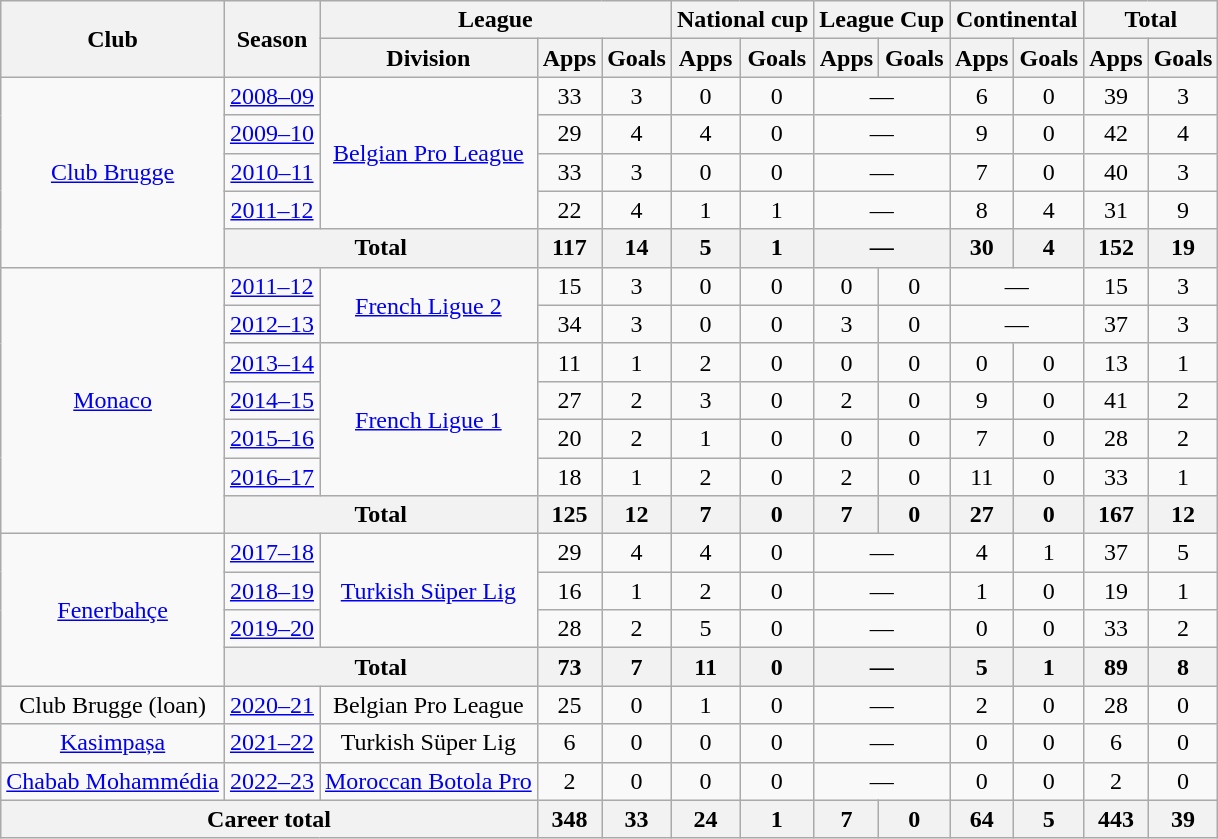<table class="wikitable" style="text-align:center">
<tr>
<th rowspan="2">Club</th>
<th rowspan="2">Season</th>
<th colspan="3">League</th>
<th colspan="2">National cup</th>
<th colspan="2">League Cup</th>
<th colspan="2">Continental</th>
<th colspan="2">Total</th>
</tr>
<tr>
<th>Division</th>
<th>Apps</th>
<th>Goals</th>
<th>Apps</th>
<th>Goals</th>
<th>Apps</th>
<th>Goals</th>
<th>Apps</th>
<th>Goals</th>
<th>Apps</th>
<th>Goals</th>
</tr>
<tr>
<td rowspan="5"><a href='#'>Club Brugge</a></td>
<td><a href='#'>2008–09</a></td>
<td rowspan="4"><a href='#'>Belgian Pro League</a></td>
<td>33</td>
<td>3</td>
<td>0</td>
<td>0</td>
<td colspan="2">—</td>
<td>6</td>
<td>0</td>
<td>39</td>
<td>3</td>
</tr>
<tr>
<td><a href='#'>2009–10</a></td>
<td>29</td>
<td>4</td>
<td>4</td>
<td>0</td>
<td colspan="2">—</td>
<td>9</td>
<td>0</td>
<td>42</td>
<td>4</td>
</tr>
<tr>
<td><a href='#'>2010–11</a></td>
<td>33</td>
<td>3</td>
<td>0</td>
<td>0</td>
<td colspan="2">—</td>
<td>7</td>
<td>0</td>
<td>40</td>
<td>3</td>
</tr>
<tr>
<td><a href='#'>2011–12</a></td>
<td>22</td>
<td>4</td>
<td>1</td>
<td>1</td>
<td colspan="2">—</td>
<td>8</td>
<td>4</td>
<td>31</td>
<td>9</td>
</tr>
<tr>
<th colspan="2">Total</th>
<th>117</th>
<th>14</th>
<th>5</th>
<th>1</th>
<th colspan="2">—</th>
<th>30</th>
<th>4</th>
<th>152</th>
<th>19</th>
</tr>
<tr>
<td rowspan="7"><a href='#'>Monaco</a></td>
<td><a href='#'>2011–12</a></td>
<td rowspan="2"><a href='#'>French Ligue 2</a></td>
<td>15</td>
<td>3</td>
<td>0</td>
<td>0</td>
<td>0</td>
<td>0</td>
<td colspan="2">—</td>
<td>15</td>
<td>3</td>
</tr>
<tr>
<td><a href='#'>2012–13</a></td>
<td>34</td>
<td>3</td>
<td>0</td>
<td>0</td>
<td>3</td>
<td>0</td>
<td colspan="2">—</td>
<td>37</td>
<td>3</td>
</tr>
<tr>
<td><a href='#'>2013–14</a></td>
<td rowspan="4"><a href='#'>French Ligue 1</a></td>
<td>11</td>
<td>1</td>
<td>2</td>
<td>0</td>
<td>0</td>
<td>0</td>
<td>0</td>
<td>0</td>
<td>13</td>
<td>1</td>
</tr>
<tr>
<td><a href='#'>2014–15</a></td>
<td>27</td>
<td>2</td>
<td>3</td>
<td>0</td>
<td>2</td>
<td>0</td>
<td>9</td>
<td>0</td>
<td>41</td>
<td>2</td>
</tr>
<tr>
<td><a href='#'>2015–16</a></td>
<td>20</td>
<td>2</td>
<td>1</td>
<td>0</td>
<td>0</td>
<td>0</td>
<td>7</td>
<td>0</td>
<td>28</td>
<td>2</td>
</tr>
<tr>
<td><a href='#'>2016–17</a></td>
<td>18</td>
<td>1</td>
<td>2</td>
<td>0</td>
<td>2</td>
<td>0</td>
<td>11</td>
<td>0</td>
<td>33</td>
<td>1</td>
</tr>
<tr>
<th colspan="2">Total</th>
<th>125</th>
<th>12</th>
<th>7</th>
<th>0</th>
<th>7</th>
<th>0</th>
<th>27</th>
<th>0</th>
<th>167</th>
<th>12</th>
</tr>
<tr>
<td rowspan="4"><a href='#'>Fenerbahçe</a></td>
<td><a href='#'>2017–18</a></td>
<td rowspan="3"><a href='#'>Turkish Süper Lig</a></td>
<td>29</td>
<td>4</td>
<td>4</td>
<td>0</td>
<td colspan="2">—</td>
<td>4</td>
<td>1</td>
<td>37</td>
<td>5</td>
</tr>
<tr>
<td><a href='#'>2018–19</a></td>
<td>16</td>
<td>1</td>
<td>2</td>
<td>0</td>
<td colspan="2">—</td>
<td>1</td>
<td>0</td>
<td>19</td>
<td>1</td>
</tr>
<tr>
<td><a href='#'>2019–20</a></td>
<td>28</td>
<td>2</td>
<td>5</td>
<td>0</td>
<td colspan="2">—</td>
<td>0</td>
<td>0</td>
<td>33</td>
<td>2</td>
</tr>
<tr>
<th colspan="2">Total</th>
<th>73</th>
<th>7</th>
<th>11</th>
<th>0</th>
<th colspan="2">—</th>
<th>5</th>
<th>1</th>
<th>89</th>
<th>8</th>
</tr>
<tr>
<td>Club Brugge (loan)</td>
<td><a href='#'>2020–21</a></td>
<td>Belgian Pro League</td>
<td>25</td>
<td>0</td>
<td>1</td>
<td>0</td>
<td colspan="2">—</td>
<td>2</td>
<td>0</td>
<td>28</td>
<td>0</td>
</tr>
<tr>
<td><a href='#'>Kasimpașa</a></td>
<td><a href='#'>2021–22</a></td>
<td>Turkish Süper Lig</td>
<td>6</td>
<td>0</td>
<td>0</td>
<td>0</td>
<td colspan="2">—</td>
<td>0</td>
<td>0</td>
<td>6</td>
<td>0</td>
</tr>
<tr>
<td><a href='#'>Chabab Mohammédia</a></td>
<td><a href='#'>2022–23</a></td>
<td><a href='#'>Moroccan Botola Pro</a></td>
<td>2</td>
<td>0</td>
<td>0</td>
<td>0</td>
<td colspan="2">—</td>
<td>0</td>
<td>0</td>
<td>2</td>
<td>0</td>
</tr>
<tr>
<th colspan="3">Career total</th>
<th>348</th>
<th>33</th>
<th>24</th>
<th>1</th>
<th>7</th>
<th>0</th>
<th>64</th>
<th>5</th>
<th>443</th>
<th>39</th>
</tr>
</table>
